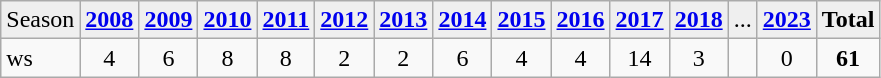<table class="wikitable sortable">
<tr bgcolor=efefef>
<td>Season</td>
<td><a href='#'><strong>2008</strong></a></td>
<td><a href='#'><strong>2009</strong></a></td>
<td><a href='#'><strong>2010</strong></a></td>
<td><a href='#'><strong>2011</strong></a></td>
<td><a href='#'><strong>2012</strong></a></td>
<td><a href='#'><strong>2013</strong></a></td>
<td><a href='#'><strong>2014</strong></a></td>
<td><a href='#'><strong>2015</strong></a></td>
<td><a href='#'><strong>2016</strong></a></td>
<td><a href='#'><strong>2017</strong></a></td>
<td><a href='#'><strong>2018</strong></a></td>
<td>...</td>
<td><a href='#'><strong>2023</strong></a></td>
<td><strong>Total</strong></td>
</tr>
<tr align=center>
<td align=left>ws</td>
<td>4</td>
<td>6</td>
<td>8</td>
<td>8</td>
<td>2</td>
<td>2</td>
<td>6</td>
<td>4</td>
<td>4</td>
<td>14</td>
<td>3</td>
<td></td>
<td>0</td>
<td><strong>61</strong></td>
</tr>
</table>
